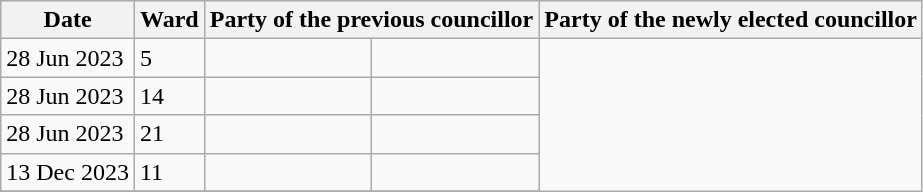<table class="wikitable">
<tr>
<th>Date</th>
<th>Ward</th>
<th colspan=2>Party of the previous councillor</th>
<th colspan=2>Party of the newly elected councillor</th>
</tr>
<tr>
<td>28 Jun 2023</td>
<td>5</td>
<td></td>
<td></td>
</tr>
<tr>
<td>28 Jun 2023</td>
<td>14</td>
<td></td>
<td></td>
</tr>
<tr>
<td>28 Jun 2023</td>
<td>21</td>
<td></td>
<td></td>
</tr>
<tr>
<td>13 Dec 2023</td>
<td>11</td>
<td></td>
<td></td>
</tr>
<tr>
</tr>
</table>
